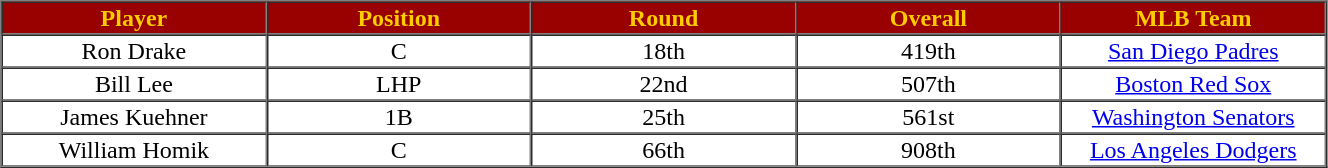<table cellpadding="1" border="1" cellspacing="0" style="width:70%;">
<tr>
<th style="background:#990000; width:20%;color:#FFCC00;">Player</th>
<th style="background:#990000; width:20%;color:#FFCC00;">Position</th>
<th style="background:#990000; width:20%;color:#FFCC00;">Round</th>
<th style="background:#990000; width:20%;color:#FFCC00;">Overall</th>
<th style="background:#990000; width:20%;color:#FFCC00;">MLB Team</th>
</tr>
<tr style="text-align:center;">
<td>Ron Drake</td>
<td>C</td>
<td>18th</td>
<td>419th</td>
<td><a href='#'>San Diego Padres</a></td>
</tr>
<tr style="text-align:center;">
<td>Bill Lee</td>
<td>LHP</td>
<td>22nd</td>
<td>507th</td>
<td><a href='#'>Boston Red Sox</a></td>
</tr>
<tr style="text-align:center;">
<td>James Kuehner</td>
<td>1B</td>
<td>25th</td>
<td>561st</td>
<td><a href='#'>Washington Senators</a></td>
</tr>
<tr style="text-align:center;">
<td>William Homik</td>
<td>C</td>
<td>66th</td>
<td>908th</td>
<td><a href='#'>Los Angeles Dodgers</a></td>
</tr>
</table>
